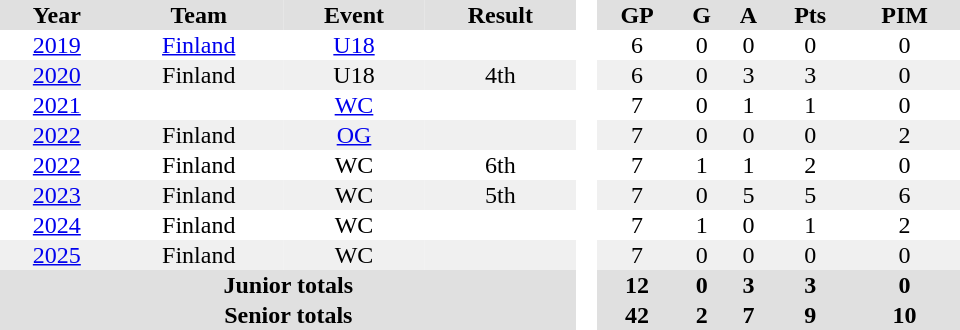<table border="0" cellpadding="1" cellspacing="0" style="text-align:center; width:40em">
<tr ALIGN="centre" bgcolor="#e0e0e0">
<th>Year</th>
<th>Team</th>
<th>Event</th>
<th>Result</th>
<th rowspan="95" bgcolor="#ffffff"> </th>
<th>GP</th>
<th>G</th>
<th>A</th>
<th>Pts</th>
<th>PIM</th>
</tr>
<tr>
<td><a href='#'>2019</a></td>
<td><a href='#'>Finland</a></td>
<td><a href='#'>U18</a></td>
<td></td>
<td>6</td>
<td>0</td>
<td>0</td>
<td>0</td>
<td>0</td>
</tr>
<tr bgcolor="#f0f0f0">
<td><a href='#'>2020</a></td>
<td>Finland</td>
<td>U18</td>
<td>4th</td>
<td>6</td>
<td>0</td>
<td>3</td>
<td>3</td>
<td>0</td>
</tr>
<tr>
<td><a href='#'>2021</a></td>
<td></td>
<td><a href='#'>WC</a></td>
<td></td>
<td>7</td>
<td>0</td>
<td>1</td>
<td>1</td>
<td>0</td>
</tr>
<tr bgcolor="#f0f0f0">
<td><a href='#'>2022</a></td>
<td>Finland</td>
<td><a href='#'>OG</a></td>
<td></td>
<td>7</td>
<td>0</td>
<td>0</td>
<td>0</td>
<td>2</td>
</tr>
<tr>
<td><a href='#'>2022</a></td>
<td>Finland</td>
<td>WC</td>
<td>6th</td>
<td>7</td>
<td>1</td>
<td>1</td>
<td>2</td>
<td>0</td>
</tr>
<tr bgcolor="#f0f0f0">
<td><a href='#'>2023</a></td>
<td>Finland</td>
<td>WC</td>
<td>5th</td>
<td>7</td>
<td>0</td>
<td>5</td>
<td>5</td>
<td>6</td>
</tr>
<tr>
<td><a href='#'>2024</a></td>
<td>Finland</td>
<td>WC</td>
<td></td>
<td>7</td>
<td>1</td>
<td>0</td>
<td>1</td>
<td>2</td>
</tr>
<tr bgcolor="#f0f0f0">
<td><a href='#'>2025</a></td>
<td>Finland</td>
<td>WC</td>
<td></td>
<td>7</td>
<td>0</td>
<td>0</td>
<td>0</td>
<td>0</td>
</tr>
<tr align="centre" bgcolor="#e0e0e0">
<th colspan="4">Junior totals</th>
<th>12</th>
<th>0</th>
<th>3</th>
<th>3</th>
<th>0</th>
</tr>
<tr align="centre" bgcolor="#e0e0e0">
<th colspan="4">Senior totals</th>
<th>42</th>
<th>2</th>
<th>7</th>
<th>9</th>
<th>10</th>
</tr>
</table>
